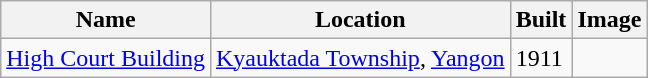<table class="wikitable">
<tr>
<th>Name</th>
<th>Location</th>
<th>Built</th>
<th>Image</th>
</tr>
<tr>
<td><a href='#'>High Court Building</a></td>
<td><a href='#'>Kyauktada Township</a>, <a href='#'>Yangon</a></td>
<td>1911</td>
<td></td>
</tr>
</table>
